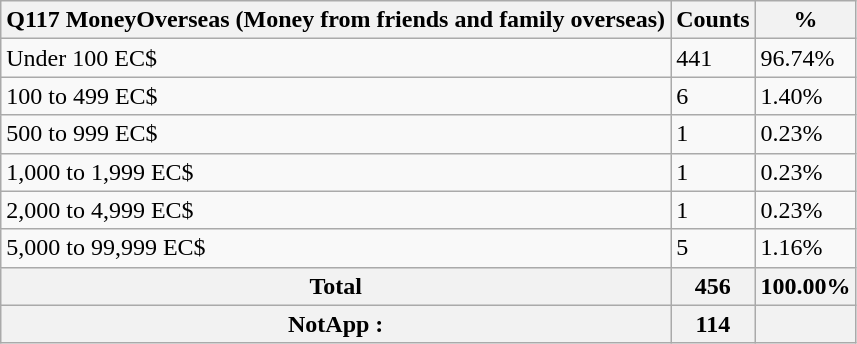<table class="wikitable sortable">
<tr>
<th>Q117 MoneyOverseas (Money from friends and family overseas)</th>
<th>Counts</th>
<th>%</th>
</tr>
<tr>
<td>Under 100 EC$</td>
<td>441</td>
<td>96.74%</td>
</tr>
<tr>
<td>100 to 499 EC$</td>
<td>6</td>
<td>1.40%</td>
</tr>
<tr>
<td>500 to 999 EC$</td>
<td>1</td>
<td>0.23%</td>
</tr>
<tr>
<td>1,000 to 1,999 EC$</td>
<td>1</td>
<td>0.23%</td>
</tr>
<tr>
<td>2,000 to 4,999 EC$</td>
<td>1</td>
<td>0.23%</td>
</tr>
<tr>
<td>5,000 to 99,999 EC$</td>
<td>5</td>
<td>1.16%</td>
</tr>
<tr>
<th>Total</th>
<th>456</th>
<th>100.00%</th>
</tr>
<tr>
<th>NotApp :</th>
<th>114</th>
<th></th>
</tr>
</table>
